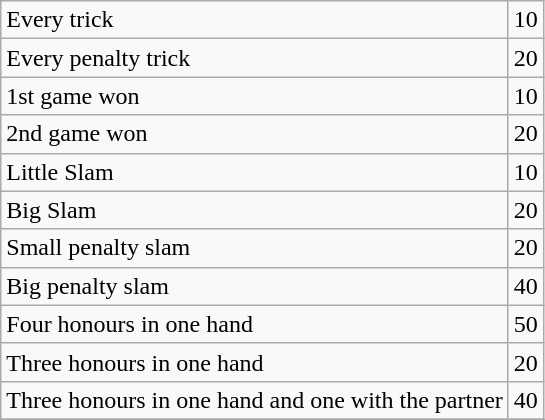<table class="wikitable">
<tr ---->
<td>Every trick</td>
<td>10</td>
</tr>
<tr ---->
<td>Every penalty trick</td>
<td>20</td>
</tr>
<tr ---->
<td>1st game won</td>
<td>10</td>
</tr>
<tr ---->
<td>2nd game won</td>
<td>20</td>
</tr>
<tr ---->
<td>Little Slam</td>
<td>10</td>
</tr>
<tr ---->
<td>Big Slam</td>
<td>20</td>
</tr>
<tr ---->
<td>Small penalty slam</td>
<td>20</td>
</tr>
<tr ---->
<td>Big penalty slam</td>
<td>40</td>
</tr>
<tr ---->
<td>Four honours in one hand</td>
<td>50</td>
</tr>
<tr ---->
<td>Three honours in one hand</td>
<td>20</td>
</tr>
<tr ---->
<td>Three honours in one hand and one with the partner</td>
<td>40</td>
</tr>
<tr ---->
</tr>
</table>
